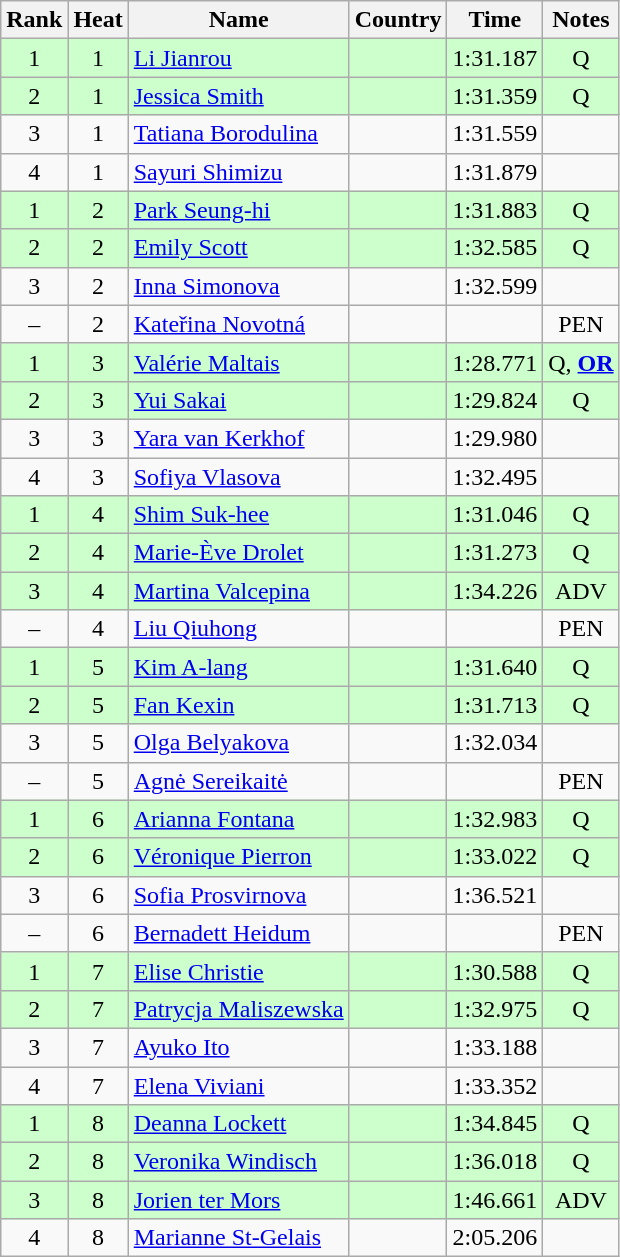<table class="wikitable sortable" style="text-align:center">
<tr>
<th>Rank</th>
<th>Heat</th>
<th>Name</th>
<th>Country</th>
<th>Time</th>
<th>Notes</th>
</tr>
<tr bgcolor=ccffcc>
<td>1</td>
<td>1</td>
<td align=left><a href='#'>Li Jianrou</a></td>
<td align=left></td>
<td>1:31.187</td>
<td>Q</td>
</tr>
<tr bgcolor=ccffcc>
<td>2</td>
<td>1</td>
<td align=left><a href='#'>Jessica Smith</a></td>
<td align=left></td>
<td>1:31.359</td>
<td>Q</td>
</tr>
<tr>
<td>3</td>
<td>1</td>
<td align=left><a href='#'>Tatiana Borodulina</a></td>
<td align=left></td>
<td>1:31.559</td>
<td></td>
</tr>
<tr>
<td>4</td>
<td>1</td>
<td align=left><a href='#'>Sayuri Shimizu</a></td>
<td align=left></td>
<td>1:31.879</td>
<td></td>
</tr>
<tr bgcolor=ccffcc>
<td>1</td>
<td>2</td>
<td align=left><a href='#'>Park Seung-hi</a></td>
<td align=left></td>
<td>1:31.883</td>
<td>Q</td>
</tr>
<tr bgcolor=ccffcc>
<td>2</td>
<td>2</td>
<td align=left><a href='#'>Emily Scott</a></td>
<td align=left></td>
<td>1:32.585</td>
<td>Q</td>
</tr>
<tr>
<td>3</td>
<td>2</td>
<td align=left><a href='#'>Inna Simonova</a></td>
<td align=left></td>
<td>1:32.599</td>
<td></td>
</tr>
<tr>
<td>–</td>
<td>2</td>
<td align=left><a href='#'>Kateřina Novotná</a></td>
<td align=left></td>
<td></td>
<td>PEN</td>
</tr>
<tr bgcolor=ccffcc>
<td>1</td>
<td>3</td>
<td align=left><a href='#'>Valérie Maltais</a></td>
<td align=left></td>
<td>1:28.771</td>
<td>Q, <strong><a href='#'>OR</a></strong></td>
</tr>
<tr bgcolor=ccffcc>
<td>2</td>
<td>3</td>
<td align=left><a href='#'>Yui Sakai</a></td>
<td align=left></td>
<td>1:29.824</td>
<td>Q</td>
</tr>
<tr>
<td>3</td>
<td>3</td>
<td align=left><a href='#'>Yara van Kerkhof</a></td>
<td align=left></td>
<td>1:29.980</td>
<td></td>
</tr>
<tr>
<td>4</td>
<td>3</td>
<td align=left><a href='#'>Sofiya Vlasova</a></td>
<td align=left></td>
<td>1:32.495</td>
<td></td>
</tr>
<tr bgcolor=ccffcc>
<td>1</td>
<td>4</td>
<td align=left><a href='#'>Shim Suk-hee</a></td>
<td align=left></td>
<td>1:31.046</td>
<td>Q</td>
</tr>
<tr bgcolor=ccffcc>
<td>2</td>
<td>4</td>
<td align=left><a href='#'>Marie-Ève Drolet</a></td>
<td align=left></td>
<td>1:31.273</td>
<td>Q</td>
</tr>
<tr bgcolor=ccffcc>
<td>3</td>
<td>4</td>
<td align=left><a href='#'>Martina Valcepina</a></td>
<td align=left></td>
<td>1:34.226</td>
<td>ADV</td>
</tr>
<tr>
<td>–</td>
<td>4</td>
<td align=left><a href='#'>Liu Qiuhong</a></td>
<td align=left></td>
<td></td>
<td>PEN</td>
</tr>
<tr bgcolor=ccffcc>
<td>1</td>
<td>5</td>
<td align=left><a href='#'>Kim A-lang</a></td>
<td align=left></td>
<td>1:31.640</td>
<td>Q</td>
</tr>
<tr bgcolor=ccffcc>
<td>2</td>
<td>5</td>
<td align=left><a href='#'>Fan Kexin</a></td>
<td align=left></td>
<td>1:31.713</td>
<td>Q</td>
</tr>
<tr>
<td>3</td>
<td>5</td>
<td align=left><a href='#'>Olga Belyakova</a></td>
<td align=left></td>
<td>1:32.034</td>
<td></td>
</tr>
<tr>
<td>–</td>
<td>5</td>
<td align=left><a href='#'>Agnė Sereikaitė</a></td>
<td align=left></td>
<td></td>
<td>PEN</td>
</tr>
<tr bgcolor=ccffcc>
<td>1</td>
<td>6</td>
<td align=left><a href='#'>Arianna Fontana</a></td>
<td align=left></td>
<td>1:32.983</td>
<td>Q</td>
</tr>
<tr bgcolor=ccffcc>
<td>2</td>
<td>6</td>
<td align=left><a href='#'>Véronique Pierron</a></td>
<td align=left></td>
<td>1:33.022</td>
<td>Q</td>
</tr>
<tr>
<td>3</td>
<td>6</td>
<td align=left><a href='#'>Sofia Prosvirnova</a></td>
<td align=left></td>
<td>1:36.521</td>
<td></td>
</tr>
<tr>
<td>–</td>
<td>6</td>
<td align=left><a href='#'>Bernadett Heidum</a></td>
<td align=left></td>
<td></td>
<td>PEN</td>
</tr>
<tr bgcolor=ccffcc>
<td>1</td>
<td>7</td>
<td align=left><a href='#'>Elise Christie</a></td>
<td align=left></td>
<td>1:30.588</td>
<td>Q</td>
</tr>
<tr bgcolor=ccffcc>
<td>2</td>
<td>7</td>
<td align=left><a href='#'>Patrycja Maliszewska</a></td>
<td align=left></td>
<td>1:32.975</td>
<td>Q</td>
</tr>
<tr>
<td>3</td>
<td>7</td>
<td align=left><a href='#'>Ayuko Ito</a></td>
<td align=left></td>
<td>1:33.188</td>
<td></td>
</tr>
<tr>
<td>4</td>
<td>7</td>
<td align=left><a href='#'>Elena Viviani</a></td>
<td align=left></td>
<td>1:33.352</td>
<td></td>
</tr>
<tr bgcolor=ccffcc>
<td>1</td>
<td>8</td>
<td align=left><a href='#'>Deanna Lockett</a></td>
<td align=left></td>
<td>1:34.845</td>
<td>Q</td>
</tr>
<tr bgcolor=ccffcc>
<td>2</td>
<td>8</td>
<td align=left><a href='#'>Veronika Windisch</a></td>
<td align=left></td>
<td>1:36.018</td>
<td>Q</td>
</tr>
<tr bgcolor=ccffcc>
<td>3</td>
<td>8</td>
<td align=left><a href='#'>Jorien ter Mors</a></td>
<td align=left></td>
<td>1:46.661</td>
<td>ADV</td>
</tr>
<tr>
<td>4</td>
<td>8</td>
<td align=left><a href='#'>Marianne St-Gelais</a></td>
<td align=left></td>
<td>2:05.206</td>
<td></td>
</tr>
</table>
